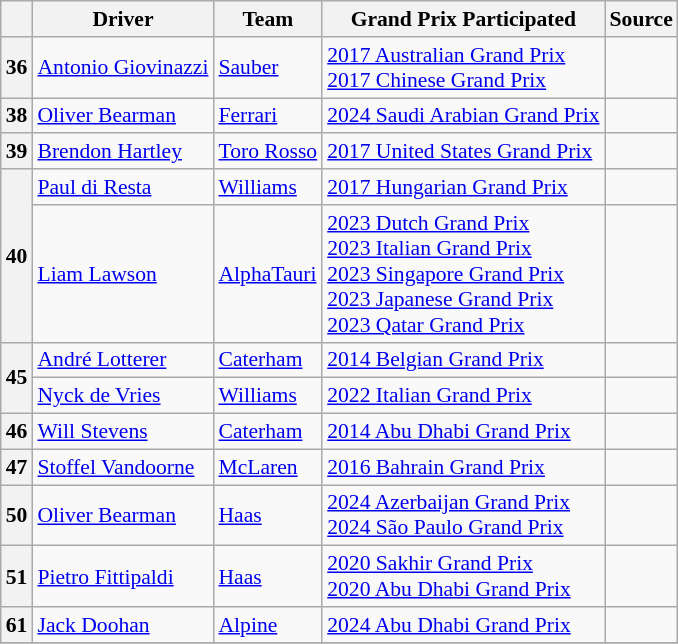<table class="wikitable" style="font-size: 90%">
<tr>
<th></th>
<th scope=col>Driver</th>
<th scope=col>Team</th>
<th scope=col>Grand Prix Participated</th>
<th scope=col>Source</th>
</tr>
<tr>
<th>36</th>
<td> <a href='#'>Antonio Giovinazzi</a></td>
<td data-sort-value="Sau"> <a href='#'>Sauber</a></td>
<td><a href='#'>2017 Australian Grand Prix</a><br><a href='#'>2017 Chinese Grand Prix</a></td>
<td align="center"></td>
</tr>
<tr>
<th>38</th>
<td> <a href='#'>Oliver Bearman</a></td>
<td data-sort-value="Fer"> <a href='#'>Ferrari</a></td>
<td><a href='#'>2024 Saudi Arabian Grand Prix</a></td>
<td align="center"></td>
</tr>
<tr>
<th>39</th>
<td> <a href='#'>Brendon Hartley</a></td>
<td data-sort-value="RB"> <a href='#'>Toro Rosso</a></td>
<td><a href='#'>2017 United States Grand Prix</a></td>
<td align="center"></td>
</tr>
<tr>
<th rowspan="2">40</th>
<td> <a href='#'>Paul di Resta</a></td>
<td data-sort-value="Wil"> <a href='#'>Williams</a></td>
<td><a href='#'>2017 Hungarian Grand Prix</a></td>
<td align="center"></td>
</tr>
<tr>
<td> <a href='#'>Liam Lawson</a></td>
<td> <a href='#'>AlphaTauri</a></td>
<td><a href='#'>2023 Dutch Grand Prix</a><br><a href='#'>2023 Italian Grand Prix</a><br><a href='#'>2023 Singapore Grand Prix</a><br><a href='#'>2023 Japanese Grand Prix</a><br><a href='#'>2023 Qatar Grand Prix</a></td>
<td align="center"></td>
</tr>
<tr>
<th rowspan="2">45</th>
<td> <a href='#'>André Lotterer</a></td>
<td data-sort-value= "Cat"> <a href='#'>Caterham</a></td>
<td><a href='#'>2014 Belgian Grand Prix</a></td>
<td align="center"></td>
</tr>
<tr>
<td> <a href='#'>Nyck de Vries</a></td>
<td data-sort-value= "Wil"> <a href='#'>Williams</a></td>
<td><a href='#'>2022 Italian Grand Prix</a></td>
<td align="center"></td>
</tr>
<tr>
<th>46</th>
<td> <a href='#'>Will Stevens</a></td>
<td data-sort-value= "Cat"> <a href='#'>Caterham</a></td>
<td><a href='#'>2014 Abu Dhabi Grand Prix</a></td>
<td align="center"></td>
</tr>
<tr>
<th>47</th>
<td> <a href='#'>Stoffel Vandoorne</a></td>
<td data-sort-value="McL"> <a href='#'>McLaren</a></td>
<td><a href='#'>2016 Bahrain Grand Prix</a></td>
<td align="center"></td>
</tr>
<tr>
<th>50</th>
<td> <a href='#'>Oliver Bearman</a></td>
<td data-sort-value="Haa"> <a href='#'>Haas</a></td>
<td><a href='#'>2024 Azerbaijan Grand Prix</a><br><a href='#'>2024 São Paulo Grand Prix</a></td>
<td align="center"></td>
</tr>
<tr>
<th>51</th>
<td> <a href='#'>Pietro Fittipaldi</a></td>
<td data-sort-value="Haa"> <a href='#'>Haas</a></td>
<td><a href='#'>2020 Sakhir Grand Prix</a><br><a href='#'>2020 Abu Dhabi Grand Prix</a></td>
<td align="center"></td>
</tr>
<tr>
<th>61</th>
<td> <a href='#'>Jack Doohan</a></td>
<td data-sort-value="Alp"> <a href='#'>Alpine</a></td>
<td><a href='#'>2024 Abu Dhabi Grand Prix</a></td>
<td align="center"></td>
</tr>
<tr>
</tr>
</table>
